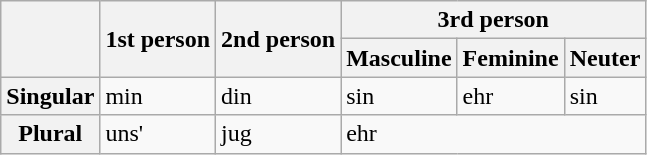<table class="wikitable">
<tr>
<th rowspan="2"></th>
<th rowspan="2">1st person</th>
<th rowspan="2">2nd person</th>
<th colspan="3">3rd person</th>
</tr>
<tr>
<th>Masculine</th>
<th>Feminine</th>
<th>Neuter</th>
</tr>
<tr>
<th>Singular</th>
<td>min</td>
<td>din</td>
<td>sin</td>
<td>ehr</td>
<td>sin</td>
</tr>
<tr>
<th>Plural</th>
<td>uns'</td>
<td>jug</td>
<td colspan="3">ehr</td>
</tr>
</table>
